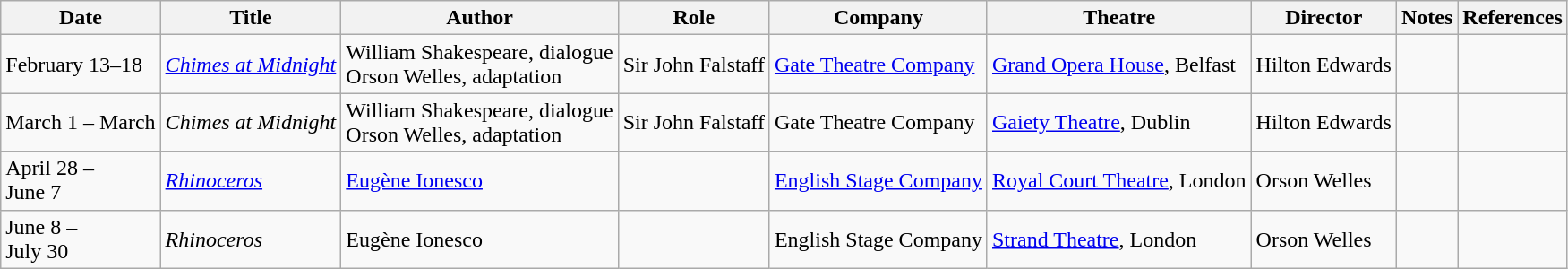<table class="wikitable">
<tr>
<th>Date</th>
<th>Title</th>
<th>Author</th>
<th>Role</th>
<th>Company</th>
<th>Theatre</th>
<th>Director</th>
<th>Notes</th>
<th>References</th>
</tr>
<tr>
<td>February 13–18</td>
<td><em><a href='#'>Chimes at Midnight</a></em></td>
<td>William Shakespeare, dialogue<br>Orson Welles, adaptation</td>
<td>Sir John Falstaff</td>
<td><a href='#'>Gate Theatre Company</a></td>
<td><a href='#'>Grand Opera House</a>, Belfast</td>
<td>Hilton Edwards</td>
<td> </td>
<td></td>
</tr>
<tr>
<td>March 1 – March</td>
<td><em>Chimes at Midnight</em></td>
<td>William Shakespeare, dialogue<br>Orson Welles, adaptation</td>
<td>Sir John Falstaff</td>
<td>Gate Theatre Company</td>
<td><a href='#'>Gaiety Theatre</a>, Dublin</td>
<td>Hilton Edwards</td>
<td> </td>
</tr>
<tr>
<td>April 28 –<br>June 7</td>
<td><em><a href='#'>Rhinoceros</a></em></td>
<td><a href='#'>Eugène Ionesco</a></td>
<td></td>
<td><a href='#'>English Stage Company</a></td>
<td><a href='#'>Royal Court Theatre</a>, London</td>
<td>Orson Welles</td>
<td> </td>
<td></td>
</tr>
<tr>
<td>June 8 –<br>July 30</td>
<td><em>Rhinoceros</em></td>
<td>Eugène Ionesco</td>
<td></td>
<td>English Stage Company</td>
<td><a href='#'>Strand Theatre</a>, London</td>
<td>Orson Welles</td>
<td></td>
<td></td>
</tr>
</table>
